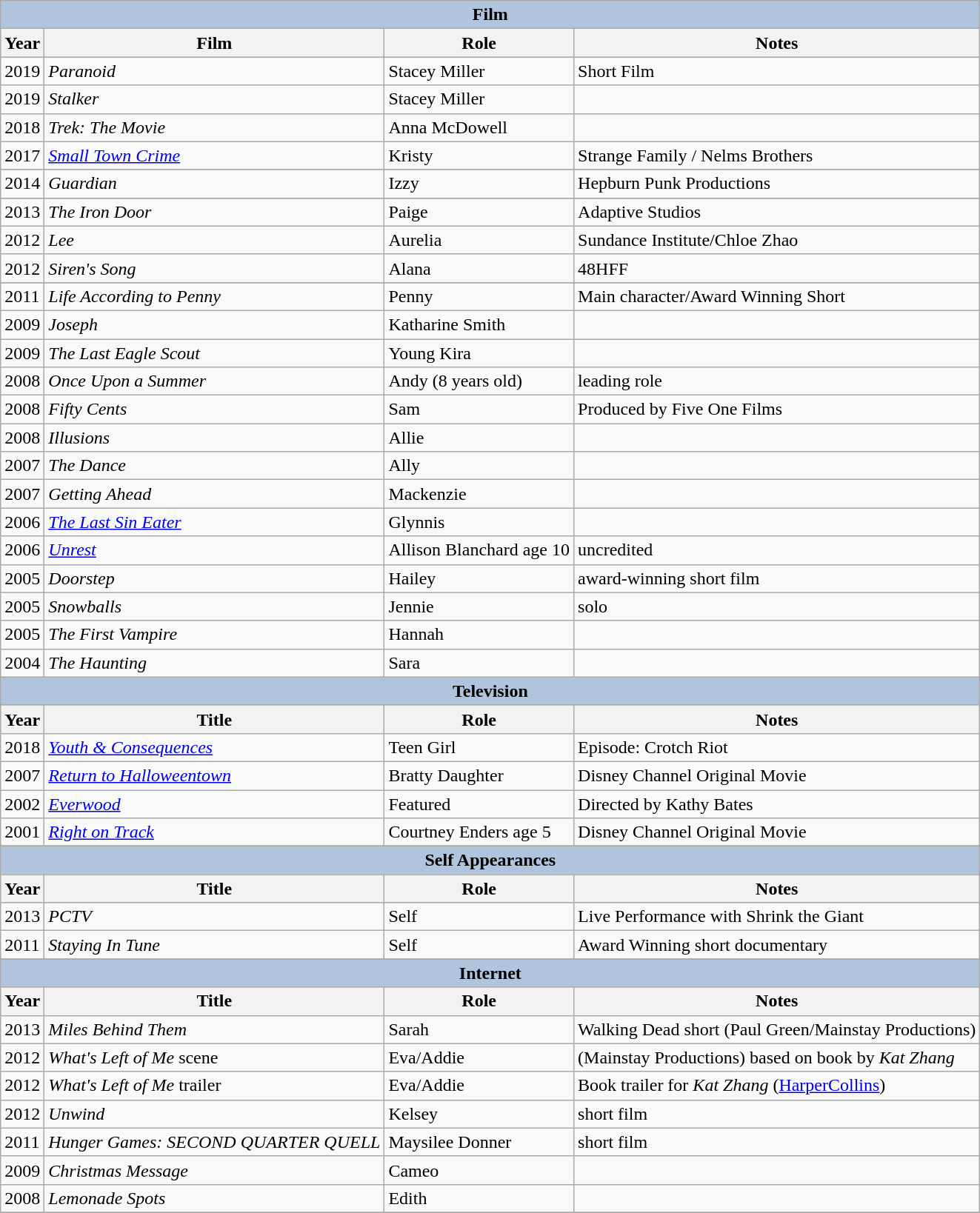<table class="wikitable">
<tr style="background:#ccc; text-align:center;">
<th colspan="4" style="background: LightSteelBlue;">Film</th>
</tr>
<tr style="background:#ccc; text-align:center;">
<th>Year</th>
<th>Film</th>
<th>Role</th>
<th>Notes</th>
</tr>
<tr>
<td>2019</td>
<td><em>Paranoid</em></td>
<td>Stacey Miller</td>
<td>Short Film</td>
</tr>
<tr>
<td>2019</td>
<td><em>Stalker</em></td>
<td>Stacey Miller</td>
<td></td>
</tr>
<tr>
<td>2018</td>
<td><em>Trek: The Movie</em></td>
<td>Anna McDowell</td>
<td></td>
</tr>
<tr>
<td>2017</td>
<td><em><a href='#'>Small Town Crime</a></em></td>
<td>Kristy</td>
<td>Strange Family / Nelms Brothers</td>
</tr>
<tr>
</tr>
<tr>
<td>2014</td>
<td><em>Guardian</em></td>
<td>Izzy</td>
<td>Hepburn Punk Productions</td>
</tr>
<tr>
</tr>
<tr>
<td>2013</td>
<td><em>The Iron Door</em></td>
<td>Paige</td>
<td>Adaptive Studios</td>
</tr>
<tr>
<td>2012</td>
<td><em>Lee</em></td>
<td>Aurelia</td>
<td>Sundance Institute/Chloe Zhao</td>
</tr>
<tr>
<td>2012</td>
<td><em>Siren's Song</em></td>
<td>Alana</td>
<td>48HFF</td>
</tr>
<tr>
</tr>
<tr>
<td>2011</td>
<td><em>Life According to Penny</em></td>
<td>Penny</td>
<td>Main character/Award Winning Short</td>
</tr>
<tr>
<td>2009</td>
<td><em>Joseph</em></td>
<td>Katharine Smith</td>
<td></td>
</tr>
<tr>
<td>2009</td>
<td><em>The Last Eagle Scout</em></td>
<td>Young Kira</td>
<td></td>
</tr>
<tr>
<td>2008</td>
<td><em>Once Upon a Summer</em></td>
<td>Andy (8 years old)</td>
<td>leading role</td>
</tr>
<tr>
<td>2008</td>
<td><em>Fifty Cents</em></td>
<td>Sam</td>
<td>Produced by Five One Films</td>
</tr>
<tr>
<td>2008</td>
<td><em>Illusions</em></td>
<td>Allie</td>
<td></td>
</tr>
<tr>
<td>2007</td>
<td><em>The Dance</em></td>
<td>Ally</td>
<td></td>
</tr>
<tr>
<td>2007</td>
<td><em>Getting Ahead</em></td>
<td>Mackenzie</td>
<td></td>
</tr>
<tr>
<td>2006</td>
<td><em><a href='#'>The Last Sin Eater</a></em></td>
<td>Glynnis</td>
<td></td>
</tr>
<tr>
<td>2006</td>
<td><em><a href='#'>Unrest</a></em></td>
<td>Allison Blanchard age 10</td>
<td>uncredited</td>
</tr>
<tr>
<td>2005</td>
<td><em>Doorstep</em></td>
<td>Hailey</td>
<td>award-winning short film</td>
</tr>
<tr>
<td>2005</td>
<td><em>Snowballs</em></td>
<td>Jennie</td>
<td>solo</td>
</tr>
<tr>
<td>2005</td>
<td><em>The First Vampire</em></td>
<td>Hannah</td>
<td></td>
</tr>
<tr>
<td>2004</td>
<td><em>The Haunting</em></td>
<td>Sara</td>
<td></td>
</tr>
<tr style="background:#ccc; text-align:center;">
<th colspan="4" style="background: LightSteelBlue;">Television</th>
</tr>
<tr style="background:#ccc; text-align:center;">
<th>Year</th>
<th>Title</th>
<th>Role</th>
<th>Notes</th>
</tr>
<tr>
<td>2018</td>
<td><em><a href='#'>Youth & Consequences</a></em></td>
<td>Teen Girl</td>
<td>Episode: Crotch Riot</td>
</tr>
<tr>
<td>2007</td>
<td><em><a href='#'>Return to Halloweentown</a></em></td>
<td>Bratty Daughter</td>
<td>Disney Channel Original Movie</td>
</tr>
<tr>
<td>2002</td>
<td><em><a href='#'>Everwood</a></em></td>
<td>Featured</td>
<td>Directed by Kathy Bates</td>
</tr>
<tr>
<td>2001</td>
<td><em><a href='#'>Right on Track</a></em></td>
<td>Courtney Enders age 5</td>
<td>Disney Channel Original Movie</td>
</tr>
<tr>
</tr>
<tr style="background:#ccc; text-align:center;">
<th colspan="4" style="background: LightSteelBlue;">Self Appearances</th>
</tr>
<tr style="background:#ccc; text-align:center;">
<th>Year</th>
<th>Title</th>
<th>Role</th>
<th>Notes</th>
</tr>
<tr>
<td>2013</td>
<td><em>PCTV</em></td>
<td>Self</td>
<td>Live Performance with Shrink the Giant</td>
</tr>
<tr>
<td>2011</td>
<td><em>Staying In Tune</em></td>
<td>Self</td>
<td>Award Winning short documentary</td>
</tr>
<tr>
</tr>
<tr style="background:#ccc; text-align:center;">
<th colspan="4" style="background: LightSteelBlue;">Internet</th>
</tr>
<tr style="background:#ccc; text-align:center;">
<th>Year</th>
<th>Title</th>
<th>Role</th>
<th>Notes</th>
</tr>
<tr>
<td>2013</td>
<td><em>Miles Behind Them</em></td>
<td>Sarah</td>
<td>Walking Dead short (Paul Green/Mainstay Productions)</td>
</tr>
<tr>
<td>2012</td>
<td><em>What's Left of Me</em> scene</td>
<td>Eva/Addie</td>
<td>(Mainstay Productions) based on book by <em>Kat Zhang</em></td>
</tr>
<tr>
<td>2012</td>
<td><em>What's Left of Me</em> trailer</td>
<td>Eva/Addie</td>
<td>Book trailer for <em>Kat Zhang</em> (<a href='#'>HarperCollins</a>)</td>
</tr>
<tr>
<td>2012</td>
<td><em>Unwind</em></td>
<td>Kelsey</td>
<td>short film</td>
</tr>
<tr>
<td>2011</td>
<td><em>Hunger Games: SECOND QUARTER QUELL</em></td>
<td>Maysilee Donner</td>
<td>short film</td>
</tr>
<tr>
<td>2009</td>
<td><em>Christmas Message</em></td>
<td>Cameo</td>
<td></td>
</tr>
<tr>
<td>2008</td>
<td><em>Lemonade Spots</em></td>
<td>Edith</td>
<td></td>
</tr>
<tr>
</tr>
</table>
